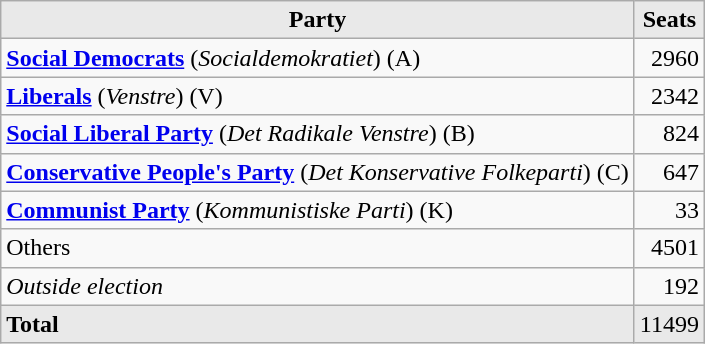<table class="wikitable">
<tr>
<th style="background-color:#E9E9E9">Party</th>
<th style="background-color:#E9E9E9">Seats</th>
</tr>
<tr>
<td><strong><a href='#'>Social Democrats</a></strong> (<em>Socialdemokratiet</em>) (A)</td>
<td align="right">2960</td>
</tr>
<tr>
<td><strong><a href='#'>Liberals</a></strong> (<em>Venstre</em>) (V)</td>
<td align="right">2342</td>
</tr>
<tr>
<td><strong><a href='#'>Social Liberal Party</a></strong> (<em>Det Radikale Venstre</em>) (B)</td>
<td align="right">824</td>
</tr>
<tr>
<td><strong><a href='#'>Conservative People's Party</a></strong> (<em>Det Konservative Folkeparti</em>) (C)</td>
<td align="right">647</td>
</tr>
<tr>
<td><strong><a href='#'>Communist Party</a></strong> (<em>Kommunistiske Parti</em>) (K)</td>
<td align="right">33</td>
</tr>
<tr>
<td>Others</td>
<td align="right">4501</td>
</tr>
<tr>
<td><em>Outside election</em></td>
<td align="right">192</td>
</tr>
<tr>
<td style="background-color:#E9E9E9"><strong>Total</strong></td>
<td align="right" style="background-color:#E9E9E9">11499</td>
</tr>
</table>
